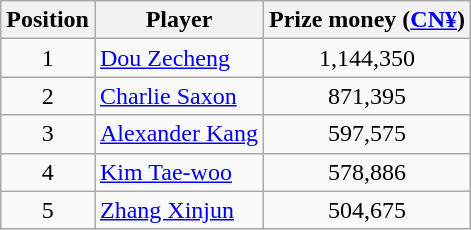<table class=wikitable>
<tr>
<th>Position</th>
<th>Player</th>
<th>Prize money (<a href='#'>CN¥</a>)</th>
</tr>
<tr>
<td align=center>1</td>
<td> <a href='#'>Dou Zecheng</a></td>
<td align=center>1,144,350</td>
</tr>
<tr>
<td align=center>2</td>
<td> <a href='#'>Charlie Saxon</a></td>
<td align=center>871,395</td>
</tr>
<tr>
<td align=center>3</td>
<td> <a href='#'>Alexander Kang</a></td>
<td align=center>597,575</td>
</tr>
<tr>
<td align=center>4</td>
<td> <a href='#'>Kim Tae-woo</a></td>
<td align=center>578,886</td>
</tr>
<tr>
<td align=center>5</td>
<td> <a href='#'>Zhang Xinjun</a></td>
<td align=center>504,675</td>
</tr>
</table>
